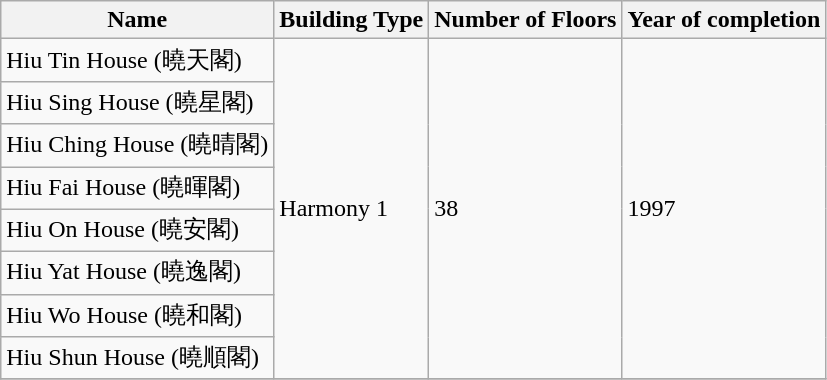<table class="wikitable">
<tr>
<th>Name</th>
<th>Building Type</th>
<th>Number of Floors</th>
<th>Year of completion</th>
</tr>
<tr>
<td>Hiu Tin House (曉天閣)</td>
<td rowspan="8">Harmony 1</td>
<td rowspan="8">38</td>
<td rowspan="8">1997</td>
</tr>
<tr>
<td>Hiu Sing House (曉星閣)</td>
</tr>
<tr>
<td>Hiu Ching House (曉晴閣)</td>
</tr>
<tr>
<td>Hiu Fai House (曉暉閣)</td>
</tr>
<tr>
<td>Hiu On House (曉安閣)</td>
</tr>
<tr>
<td>Hiu Yat House (曉逸閣)</td>
</tr>
<tr>
<td>Hiu Wo House (曉和閣)</td>
</tr>
<tr>
<td>Hiu Shun House (曉順閣)</td>
</tr>
<tr>
</tr>
</table>
